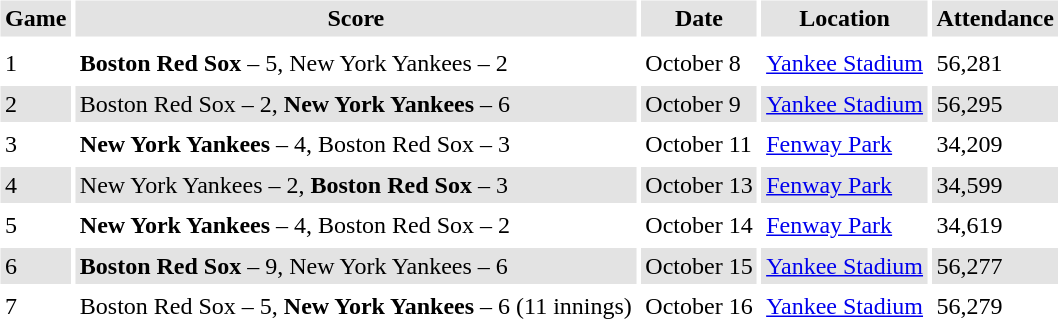<table border="0" cellspacing="3" cellpadding="3">
<tr style="background: #e3e3e3;">
<th>Game</th>
<th>Score</th>
<th>Date</th>
<th>Location</th>
<th>Attendance</th>
</tr>
<tr style="background: #e3e3e3;">
</tr>
<tr>
<td>1</td>
<td><strong>Boston Red Sox</strong> – 5, New York Yankees – 2</td>
<td>October 8</td>
<td><a href='#'>Yankee Stadium</a></td>
<td>56,281</td>
</tr>
<tr style="background: #e3e3e3;">
<td>2</td>
<td>Boston Red Sox – 2, <strong>New York Yankees</strong> – 6</td>
<td>October 9</td>
<td><a href='#'>Yankee Stadium</a></td>
<td>56,295</td>
</tr>
<tr>
<td>3</td>
<td><strong>New York Yankees</strong> – 4, Boston Red Sox – 3</td>
<td>October 11</td>
<td><a href='#'>Fenway Park</a></td>
<td>34,209</td>
</tr>
<tr style="background: #e3e3e3;">
<td>4</td>
<td>New York Yankees – 2, <strong>Boston Red Sox</strong> – 3</td>
<td>October 13</td>
<td><a href='#'>Fenway Park</a></td>
<td>34,599</td>
</tr>
<tr>
<td>5</td>
<td><strong>New York Yankees</strong> – 4, Boston Red Sox – 2</td>
<td>October 14</td>
<td><a href='#'>Fenway Park</a></td>
<td>34,619</td>
</tr>
<tr style="background: #e3e3e3;">
<td>6</td>
<td><strong>Boston Red Sox</strong> – 9, New York Yankees – 6</td>
<td>October 15</td>
<td><a href='#'>Yankee Stadium</a></td>
<td>56,277</td>
</tr>
<tr>
<td>7</td>
<td>Boston Red Sox – 5, <strong>New York Yankees</strong> – 6 (11 innings)</td>
<td>October 16</td>
<td><a href='#'>Yankee Stadium</a></td>
<td>56,279</td>
</tr>
</table>
